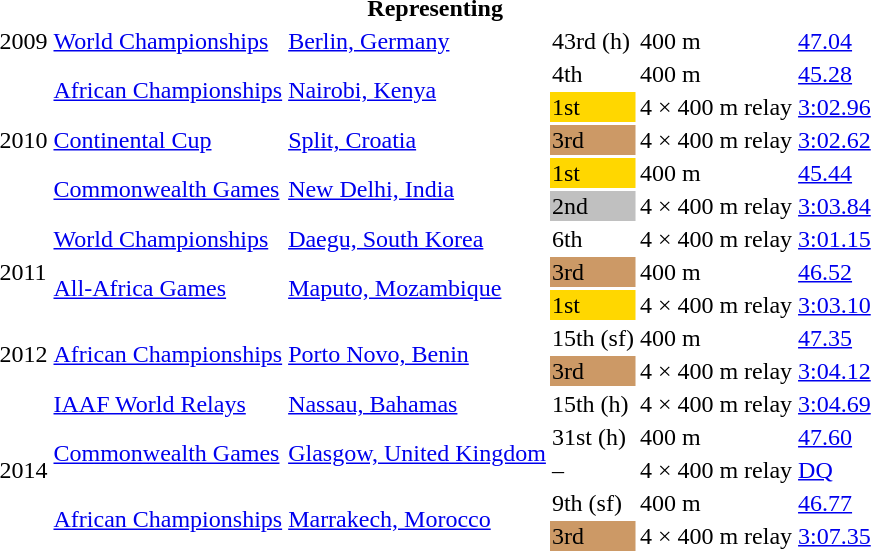<table>
<tr>
<th colspan="6">Representing </th>
</tr>
<tr>
<td>2009</td>
<td><a href='#'>World Championships</a></td>
<td><a href='#'>Berlin, Germany</a></td>
<td>43rd (h)</td>
<td>400 m</td>
<td><a href='#'>47.04</a></td>
</tr>
<tr>
<td rowspan=5>2010</td>
<td rowspan=2><a href='#'>African Championships</a></td>
<td rowspan=2><a href='#'>Nairobi, Kenya</a></td>
<td>4th</td>
<td>400 m</td>
<td><a href='#'>45.28</a></td>
</tr>
<tr>
<td bgcolor="gold">1st</td>
<td>4 × 400 m relay</td>
<td><a href='#'>3:02.96</a></td>
</tr>
<tr>
<td><a href='#'>Continental Cup</a></td>
<td><a href='#'>Split, Croatia</a></td>
<td bgcolor="cc9966">3rd</td>
<td>4 × 400 m relay</td>
<td><a href='#'>3:02.62</a></td>
</tr>
<tr>
<td rowspan=2><a href='#'>Commonwealth Games</a></td>
<td rowspan=2><a href='#'>New Delhi, India</a></td>
<td bgcolor="gold">1st</td>
<td>400 m</td>
<td><a href='#'>45.44</a></td>
</tr>
<tr>
<td bgcolor="silver">2nd</td>
<td>4 × 400 m relay</td>
<td><a href='#'>3:03.84</a></td>
</tr>
<tr>
<td rowspan=3>2011</td>
<td><a href='#'>World Championships</a></td>
<td><a href='#'>Daegu, South Korea</a></td>
<td>6th</td>
<td>4 × 400 m relay</td>
<td><a href='#'>3:01.15</a></td>
</tr>
<tr>
<td rowspan=2><a href='#'>All-Africa Games</a></td>
<td rowspan=2><a href='#'>Maputo, Mozambique</a></td>
<td bgcolor="cc9966">3rd</td>
<td>400 m</td>
<td><a href='#'>46.52</a></td>
</tr>
<tr>
<td bgcolor="gold">1st</td>
<td>4 × 400 m relay</td>
<td><a href='#'>3:03.10</a></td>
</tr>
<tr>
<td rowspan=2>2012</td>
<td rowspan=2><a href='#'>African Championships</a></td>
<td rowspan=2><a href='#'>Porto Novo, Benin</a></td>
<td>15th (sf)</td>
<td>400 m</td>
<td><a href='#'>47.35</a></td>
</tr>
<tr>
<td bgcolor="cc9966">3rd</td>
<td>4 × 400 m relay</td>
<td><a href='#'>3:04.12</a></td>
</tr>
<tr>
<td rowspan=5>2014</td>
<td><a href='#'>IAAF World Relays</a></td>
<td><a href='#'>Nassau, Bahamas</a></td>
<td>15th (h)</td>
<td>4 × 400 m relay</td>
<td><a href='#'>3:04.69</a></td>
</tr>
<tr>
<td rowspan=2><a href='#'>Commonwealth Games</a></td>
<td rowspan=2><a href='#'>Glasgow, United Kingdom</a></td>
<td>31st (h)</td>
<td>400 m</td>
<td><a href='#'>47.60</a></td>
</tr>
<tr>
<td>–</td>
<td>4 × 400 m relay</td>
<td><a href='#'>DQ</a></td>
</tr>
<tr>
<td rowspan=2><a href='#'>African Championships</a></td>
<td rowspan=2><a href='#'>Marrakech, Morocco</a></td>
<td>9th (sf)</td>
<td>400 m</td>
<td><a href='#'>46.77</a></td>
</tr>
<tr>
<td bgcolor="cc9966">3rd</td>
<td>4 × 400 m relay</td>
<td><a href='#'>3:07.35</a></td>
</tr>
</table>
